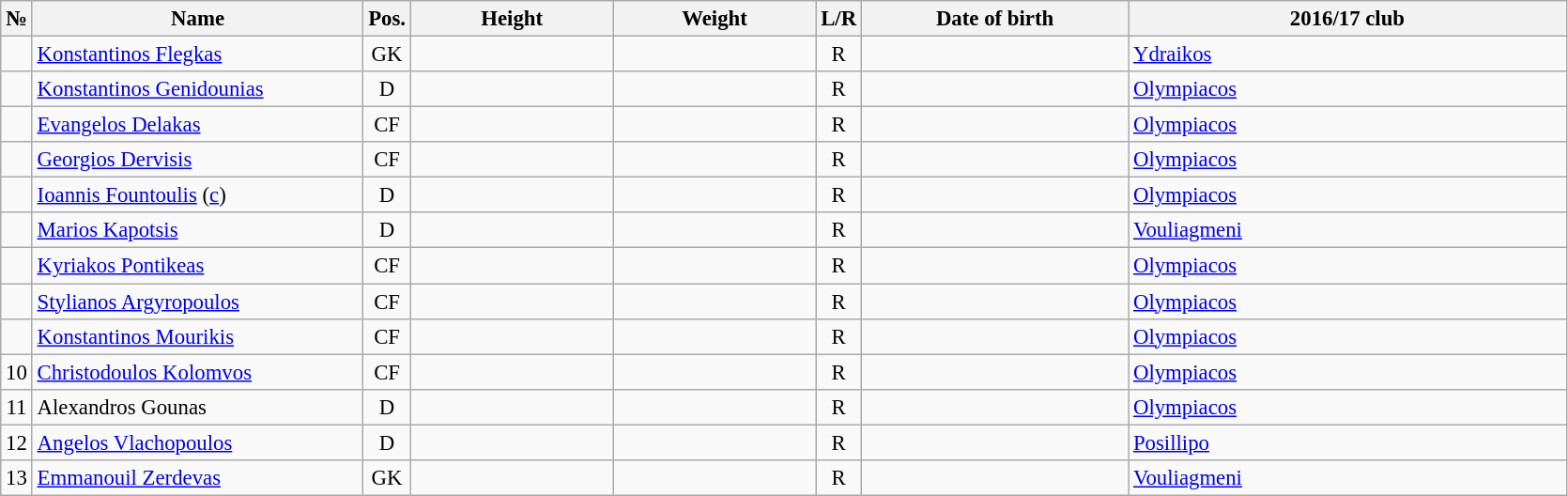<table class="wikitable sortable" style="font-size:95%; text-align:center;">
<tr>
<th>№</th>
<th style="width:15em">Name</th>
<th>Pos.</th>
<th style="width:9em">Height</th>
<th style="width:9em">Weight</th>
<th>L/R</th>
<th style="width:12em">Date of birth</th>
<th style="width:20em">2016/17 club</th>
</tr>
<tr>
<td></td>
<td style="text-align:left;"><a href='#'>Konstantinos Flegkas</a></td>
<td>GK</td>
<td></td>
<td></td>
<td>R</td>
<td style="text-align:right;"></td>
<td style="text-align:left;"> <a href='#'>Ydraikos</a></td>
</tr>
<tr>
<td></td>
<td style="text-align:left;"><a href='#'>Konstantinos Genidounias</a></td>
<td>D</td>
<td></td>
<td></td>
<td>R</td>
<td style="text-align:right;"></td>
<td style="text-align:left;"> <a href='#'>Olympiacos</a></td>
</tr>
<tr>
<td></td>
<td style="text-align:left;"><a href='#'>Evangelos Delakas</a></td>
<td>CF</td>
<td></td>
<td></td>
<td>R</td>
<td style="text-align:right;"></td>
<td style="text-align:left;"> <a href='#'>Olympiacos</a></td>
</tr>
<tr>
<td></td>
<td style="text-align:left;"><a href='#'>Georgios Dervisis</a></td>
<td>CF</td>
<td></td>
<td></td>
<td>R</td>
<td style="text-align:right;"></td>
<td style="text-align:left;"> <a href='#'>Olympiacos</a></td>
</tr>
<tr>
<td></td>
<td style="text-align:left;"><a href='#'>Ioannis Fountoulis</a> (<a href='#'>c</a>)</td>
<td>D</td>
<td></td>
<td></td>
<td>R</td>
<td style="text-align:right;"></td>
<td style="text-align:left;"> <a href='#'>Olympiacos</a></td>
</tr>
<tr>
<td></td>
<td style="text-align:left;"><a href='#'>Marios Kapotsis</a></td>
<td>D</td>
<td></td>
<td></td>
<td>R</td>
<td style="text-align:right;"></td>
<td style="text-align:left;"> <a href='#'>Vouliagmeni</a></td>
</tr>
<tr>
<td></td>
<td style="text-align:left;"><a href='#'>Kyriakos Pontikeas</a></td>
<td>CF</td>
<td></td>
<td></td>
<td>R</td>
<td style="text-align:right;"></td>
<td style="text-align:left;"> <a href='#'>Olympiacos</a></td>
</tr>
<tr>
<td></td>
<td style="text-align:left;"><a href='#'>Stylianos Argyropoulos</a></td>
<td>CF</td>
<td></td>
<td></td>
<td>R</td>
<td style="text-align:right;"></td>
<td style="text-align:left;"> <a href='#'>Olympiacos</a></td>
</tr>
<tr>
<td></td>
<td style="text-align:left;"><a href='#'>Konstantinos Mourikis</a></td>
<td>CF</td>
<td></td>
<td></td>
<td>R</td>
<td style="text-align:right;"></td>
<td style="text-align:left;"> <a href='#'>Olympiacos</a></td>
</tr>
<tr>
<td>10</td>
<td style="text-align:left;"><a href='#'>Christodoulos Kolomvos</a></td>
<td>CF</td>
<td></td>
<td></td>
<td>R</td>
<td style="text-align:right;"></td>
<td style="text-align:left;"> <a href='#'>Olympiacos</a></td>
</tr>
<tr>
<td>11</td>
<td style="text-align:left;">Alexandros Gounas</td>
<td>D</td>
<td></td>
<td></td>
<td>R</td>
<td style="text-align:right;"></td>
<td style="text-align:left;"> <a href='#'>Olympiacos</a></td>
</tr>
<tr>
<td>12</td>
<td style="text-align:left;"><a href='#'>Angelos Vlachopoulos</a></td>
<td>D</td>
<td></td>
<td></td>
<td>R</td>
<td style="text-align:right;"></td>
<td style="text-align:left;"> <a href='#'>Posillipo</a></td>
</tr>
<tr>
<td>13</td>
<td style="text-align:left;"><a href='#'>Emmanouil Zerdevas</a></td>
<td>GK</td>
<td></td>
<td></td>
<td>R</td>
<td style="text-align:right;"></td>
<td style="text-align:left;"> <a href='#'>Vouliagmeni</a></td>
</tr>
</table>
